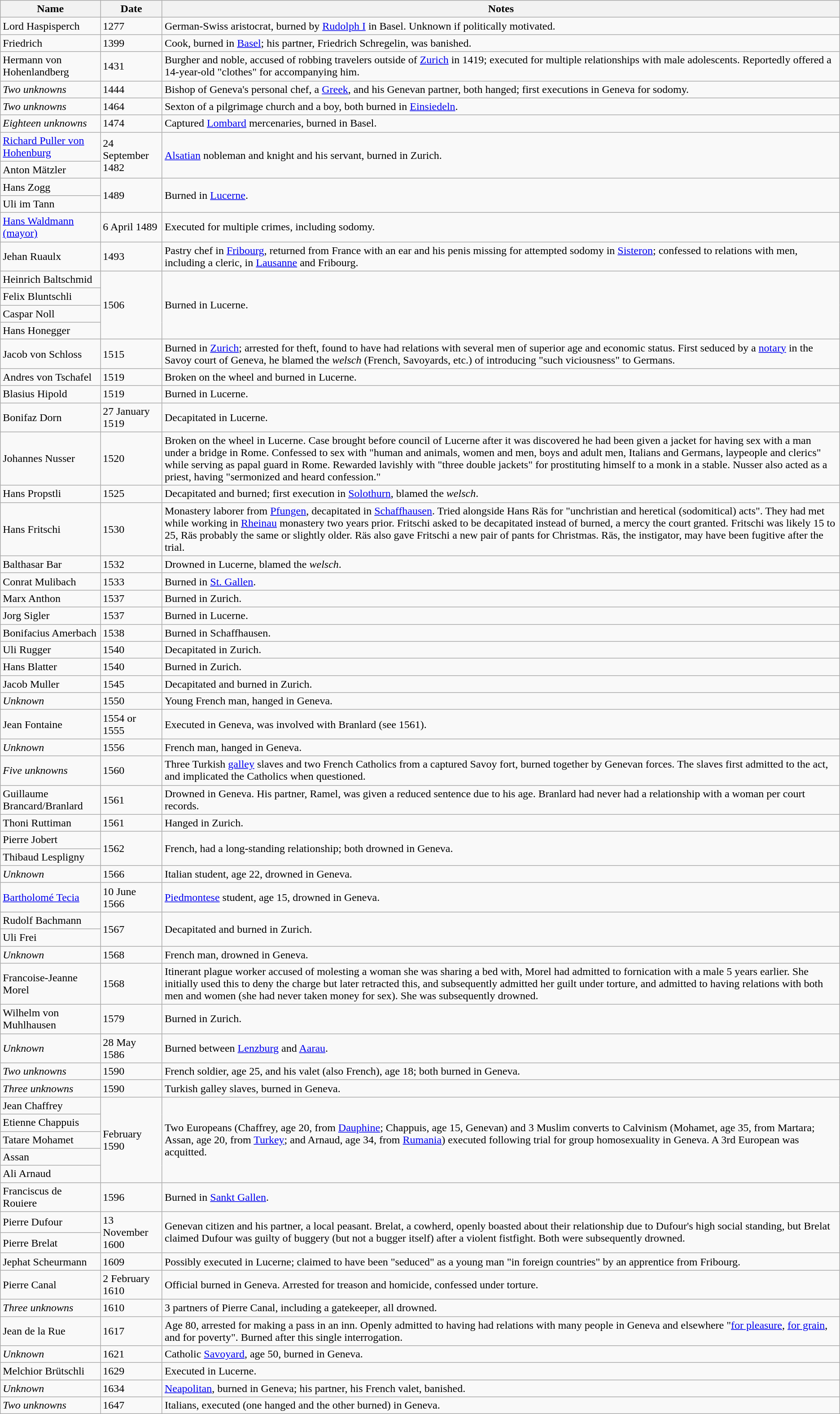<table class="wikitable sortable" style="text-align:left">
<tr>
<th>Name</th>
<th>Date</th>
<th>Notes</th>
</tr>
<tr>
<td>Lord Haspisperch</td>
<td>1277</td>
<td>German-Swiss aristocrat, burned by <a href='#'>Rudolph I</a> in Basel. Unknown if politically motivated.</td>
</tr>
<tr>
<td>Friedrich</td>
<td>1399</td>
<td>Cook, burned in <a href='#'>Basel</a>; his partner, Friedrich Schregelin, was banished.</td>
</tr>
<tr>
<td>Hermann von Hohenlandberg</td>
<td>1431</td>
<td>Burgher and noble, accused of robbing travelers outside of <a href='#'>Zurich</a> in 1419; executed for multiple relationships with male adolescents. Reportedly offered a 14-year-old "clothes" for accompanying him.</td>
</tr>
<tr>
<td><em>Two unknowns</em></td>
<td>1444</td>
<td>Bishop of Geneva's personal chef, a <a href='#'>Greek</a>, and his Genevan partner, both hanged; first executions in Geneva for sodomy.</td>
</tr>
<tr>
<td><em>Two unknowns</em></td>
<td>1464</td>
<td>Sexton of a pilgrimage church and a boy, both burned in <a href='#'>Einsiedeln</a>.</td>
</tr>
<tr>
<td><em>Eighteen unknowns</em></td>
<td>1474</td>
<td>Captured <a href='#'>Lombard</a> mercenaries, burned in Basel.</td>
</tr>
<tr>
<td><a href='#'>Richard Puller von Hohenburg</a></td>
<td rowspan="2">24 September 1482</td>
<td rowspan="2"><a href='#'>Alsatian</a> nobleman and knight and his servant, burned in Zurich.</td>
</tr>
<tr>
<td>Anton Mätzler</td>
</tr>
<tr>
<td>Hans Zogg</td>
<td rowspan="2">1489</td>
<td rowspan="2">Burned in <a href='#'>Lucerne</a>.</td>
</tr>
<tr>
<td>Uli im Tann</td>
</tr>
<tr>
<td><a href='#'>Hans Waldmann (mayor)</a></td>
<td>6 April 1489</td>
<td>Executed for multiple crimes, including sodomy.</td>
</tr>
<tr>
<td>Jehan Ruaulx</td>
<td>1493</td>
<td>Pastry chef in <a href='#'>Fribourg</a>, returned from France with an ear and his penis missing for attempted sodomy in <a href='#'>Sisteron</a>; confessed to relations with men, including a cleric, in <a href='#'>Lausanne</a> and Fribourg.</td>
</tr>
<tr>
<td>Heinrich Baltschmid</td>
<td rowspan="4">1506</td>
<td rowspan="4">Burned in Lucerne.</td>
</tr>
<tr>
<td>Felix Bluntschli</td>
</tr>
<tr>
<td>Caspar Noll</td>
</tr>
<tr>
<td>Hans Honegger</td>
</tr>
<tr>
<td>Jacob von Schloss</td>
<td>1515</td>
<td>Burned in <a href='#'>Zurich</a>; arrested for theft, found to have had relations with several men of superior age and economic status. First seduced by a <a href='#'>notary</a> in the Savoy court of Geneva, he blamed the <em>welsch</em> (French, Savoyards, etc.) of introducing "such viciousness" to Germans.</td>
</tr>
<tr>
<td>Andres von Tschafel</td>
<td>1519</td>
<td>Broken on the wheel and burned in Lucerne.</td>
</tr>
<tr>
<td>Blasius Hipold</td>
<td>1519</td>
<td>Burned in Lucerne.</td>
</tr>
<tr>
<td>Bonifaz Dorn</td>
<td>27 January 1519</td>
<td>Decapitated in Lucerne.</td>
</tr>
<tr>
<td>Johannes Nusser</td>
<td>1520</td>
<td>Broken on the wheel in Lucerne. Case brought before council of Lucerne after it was discovered he had been given a jacket for having sex with a man under a bridge in Rome. Confessed to sex with "human and animals, women and men, boys and adult men, Italians and Germans, laypeople and clerics" while serving as papal guard in Rome. Rewarded lavishly with "three double jackets" for prostituting himself to a monk in a stable. Nusser also acted as a priest, having "sermonized and heard confession."</td>
</tr>
<tr>
<td>Hans Propstli</td>
<td>1525</td>
<td>Decapitated and burned; first execution in <a href='#'>Solothurn</a>, blamed the <em>welsch</em>.</td>
</tr>
<tr>
<td>Hans Fritschi</td>
<td>1530</td>
<td>Monastery laborer from <a href='#'>Pfungen</a>, decapitated in <a href='#'>Schaffhausen</a>. Tried alongside Hans Räs for "unchristian and heretical (sodomitical) acts". They had met while working in <a href='#'>Rheinau</a> monastery two years prior. Fritschi asked to be decapitated instead of burned, a mercy the court granted. Fritschi was likely 15 to 25, Räs probably the same or slightly older. Räs also gave Fritschi a new pair of pants for Christmas. Räs, the instigator, may have been fugitive after the trial.</td>
</tr>
<tr>
<td>Balthasar Bar</td>
<td>1532</td>
<td>Drowned in Lucerne, blamed the <em>welsch</em>.</td>
</tr>
<tr>
<td>Conrat Mulibach</td>
<td>1533</td>
<td>Burned in <a href='#'>St. Gallen</a>.</td>
</tr>
<tr>
<td>Marx Anthon</td>
<td>1537</td>
<td>Burned in Zurich.</td>
</tr>
<tr>
<td>Jorg Sigler</td>
<td>1537</td>
<td>Burned in Lucerne.</td>
</tr>
<tr>
<td>Bonifacius Amerbach</td>
<td>1538</td>
<td>Burned in Schaffhausen.</td>
</tr>
<tr>
<td>Uli Rugger</td>
<td>1540</td>
<td>Decapitated in Zurich.</td>
</tr>
<tr>
<td>Hans Blatter</td>
<td>1540</td>
<td>Burned in Zurich.</td>
</tr>
<tr>
<td>Jacob Muller</td>
<td>1545</td>
<td>Decapitated and burned in Zurich.</td>
</tr>
<tr>
<td><em>Unknown</em></td>
<td>1550</td>
<td>Young French man, hanged in Geneva.</td>
</tr>
<tr>
<td>Jean Fontaine</td>
<td>1554 or 1555</td>
<td>Executed in Geneva, was involved with Branlard (see 1561).</td>
</tr>
<tr>
<td><em>Unknown</em></td>
<td>1556</td>
<td>French man, hanged in Geneva.</td>
</tr>
<tr>
<td><em>Five unknowns</em></td>
<td>1560</td>
<td>Three Turkish <a href='#'>galley</a> slaves and two French Catholics from a captured Savoy fort, burned together by Genevan forces. The slaves first admitted to the act, and implicated the Catholics when questioned.</td>
</tr>
<tr>
<td>Guillaume Brancard/Branlard</td>
<td>1561</td>
<td>Drowned in Geneva. His partner, Ramel, was given a reduced sentence due to his age. Branlard had never had a relationship with a woman per court records.</td>
</tr>
<tr>
<td>Thoni Ruttiman</td>
<td>1561</td>
<td>Hanged in Zurich.</td>
</tr>
<tr>
<td>Pierre Jobert</td>
<td rowspan="2">1562</td>
<td rowspan="2">French, had a long-standing relationship; both drowned in Geneva.</td>
</tr>
<tr>
<td>Thibaud Lespligny</td>
</tr>
<tr>
<td><em>Unknown</em></td>
<td>1566</td>
<td>Italian student, age 22, drowned in Geneva.</td>
</tr>
<tr>
<td><a href='#'>Bartholomé Tecia</a></td>
<td>10 June 1566</td>
<td><a href='#'>Piedmontese</a> student, age 15, drowned in Geneva.</td>
</tr>
<tr>
<td>Rudolf Bachmann</td>
<td rowspan="2">1567</td>
<td rowspan="2">Decapitated and burned in Zurich.</td>
</tr>
<tr>
<td>Uli Frei</td>
</tr>
<tr>
<td><em>Unknown</em></td>
<td>1568</td>
<td>French man, drowned in Geneva.</td>
</tr>
<tr>
<td>Francoise-Jeanne Morel</td>
<td>1568</td>
<td>Itinerant plague worker accused of molesting a woman she was sharing a bed with, Morel had admitted to fornication with a male 5 years earlier. She initially used this to deny the charge but later retracted this, and subsequently admitted her guilt under torture, and admitted to having relations with both men and women (she had never taken money for sex). She was subsequently drowned.</td>
</tr>
<tr>
<td>Wilhelm von Muhlhausen</td>
<td>1579</td>
<td>Burned in Zurich.</td>
</tr>
<tr>
<td><em>Unknown</em></td>
<td>28 May 1586</td>
<td>Burned between <a href='#'>Lenzburg</a> and <a href='#'>Aarau</a>.</td>
</tr>
<tr>
<td><em>Two unknowns</em></td>
<td>1590</td>
<td>French soldier, age 25, and his valet (also French), age 18; both burned in Geneva.</td>
</tr>
<tr>
<td><em>Three unknowns</em></td>
<td>1590</td>
<td>Turkish galley slaves, burned in Geneva.</td>
</tr>
<tr>
<td>Jean Chaffrey</td>
<td rowspan="5">February 1590</td>
<td rowspan="5">Two Europeans (Chaffrey, age 20, from <a href='#'>Dauphine</a>; Chappuis, age 15, Genevan) and 3 Muslim converts to Calvinism (Mohamet, age 35, from Martara; Assan, age 20, from <a href='#'>Turkey</a>; and Arnaud, age 34, from <a href='#'>Rumania</a>) executed following trial for group homosexuality in Geneva. A 3rd European was acquitted.</td>
</tr>
<tr>
<td>Etienne Chappuis</td>
</tr>
<tr>
<td>Tatare Mohamet</td>
</tr>
<tr>
<td>Assan</td>
</tr>
<tr>
<td>Ali Arnaud</td>
</tr>
<tr>
<td>Franciscus de Rouiere</td>
<td>1596</td>
<td>Burned in <a href='#'>Sankt Gallen</a>.</td>
</tr>
<tr>
<td>Pierre Dufour</td>
<td rowspan="2">13 November 1600</td>
<td rowspan="2">Genevan citizen and his partner, a local peasant. Brelat, a cowherd, openly boasted about their relationship due to Dufour's high social standing, but Brelat claimed Dufour was guilty of buggery (but not a bugger itself) after a violent fistfight. Both were subsequently drowned.</td>
</tr>
<tr>
<td>Pierre Brelat</td>
</tr>
<tr>
<td>Jephat Scheurmann</td>
<td>1609</td>
<td>Possibly executed in Lucerne; claimed to have been "seduced" as a young man "in foreign countries" by an apprentice from Fribourg.</td>
</tr>
<tr>
<td>Pierre Canal</td>
<td>2 February 1610</td>
<td>Official burned in Geneva. Arrested for treason and homicide, confessed under torture.</td>
</tr>
<tr>
<td><em>Three unknowns</em></td>
<td>1610</td>
<td>3 partners of Pierre Canal, including a gatekeeper, all drowned.</td>
</tr>
<tr>
<td>Jean de la Rue</td>
<td>1617</td>
<td>Age 80, arrested for making a pass in an inn. Openly admitted to having had relations with many people in Geneva and elsewhere "<a href='#'>for pleasure</a>, <a href='#'>for grain</a>, and for poverty". Burned after this single interrogation.</td>
</tr>
<tr>
<td><em>Unknown</em></td>
<td>1621</td>
<td>Catholic <a href='#'>Savoyard</a>, age 50, burned in Geneva.</td>
</tr>
<tr>
<td>Melchior Brütschli</td>
<td>1629</td>
<td>Executed in Lucerne.</td>
</tr>
<tr>
<td><em>Unknown</em></td>
<td>1634</td>
<td><a href='#'>Neapolitan</a>, burned in Geneva; his partner, his French valet, banished.</td>
</tr>
<tr>
<td><em>Two unknowns</em></td>
<td>1647</td>
<td>Italians, executed (one hanged and the other burned) in Geneva.</td>
</tr>
</table>
